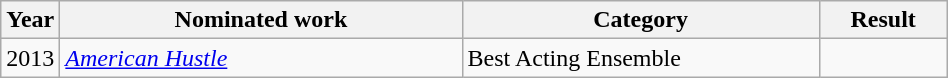<table class="wikitable sortable" width="50%">
<tr>
<th width="1%">Year</th>
<th width="45%">Nominated work</th>
<th width="40%">Category</th>
<th width="14%">Result</th>
</tr>
<tr>
<td>2013</td>
<td><em><a href='#'>American Hustle</a></em></td>
<td>Best Acting Ensemble</td>
<td></td>
</tr>
</table>
